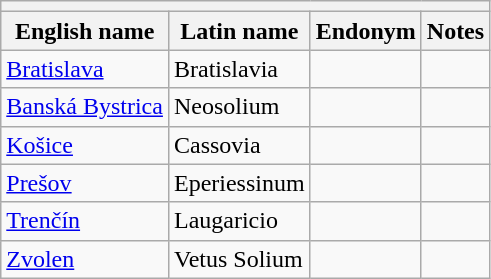<table class="wikitable sortable">
<tr>
<th colspan="4"></th>
</tr>
<tr>
<th>English name</th>
<th>Latin name</th>
<th>Endonym</th>
<th>Notes</th>
</tr>
<tr>
<td><a href='#'>Bratislava</a></td>
<td>Bratislavia</td>
<td></td>
<td></td>
</tr>
<tr>
<td><a href='#'>Banská Bystrica</a></td>
<td>Neosolium</td>
<td></td>
<td></td>
</tr>
<tr>
<td><a href='#'>Košice</a></td>
<td>Cassovia</td>
<td></td>
<td></td>
</tr>
<tr>
<td><a href='#'>Prešov</a></td>
<td>Eperiessinum</td>
<td></td>
<td></td>
</tr>
<tr>
<td><a href='#'>Trenčín</a></td>
<td>Laugaricio</td>
<td></td>
<td></td>
</tr>
<tr>
<td><a href='#'>Zvolen</a></td>
<td>Vetus Solium</td>
<td></td>
<td></td>
</tr>
</table>
